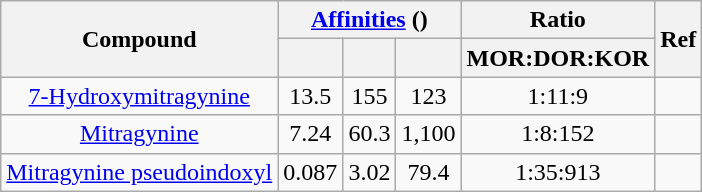<table class="wikitable floatright" style="text-align: center;">
<tr>
<th rowspan="2">Compound</th>
<th colspan="3"><a href='#'>Affinities</a> ()</th>
<th>Ratio</th>
<th rowspan="2">Ref</th>
</tr>
<tr>
<th></th>
<th></th>
<th></th>
<th>MOR:DOR:KOR</th>
</tr>
<tr>
<td><a href='#'>7-Hydroxymitragynine</a></td>
<td>13.5</td>
<td>155</td>
<td>123</td>
<td>1:11:9</td>
<td></td>
</tr>
<tr>
<td><a href='#'>Mitragynine</a></td>
<td>7.24</td>
<td>60.3</td>
<td>1,100</td>
<td>1:8:152</td>
<td></td>
</tr>
<tr>
<td><a href='#'>Mitragynine pseudoindoxyl</a></td>
<td>0.087</td>
<td>3.02</td>
<td>79.4</td>
<td>1:35:913</td>
<td></td>
</tr>
</table>
